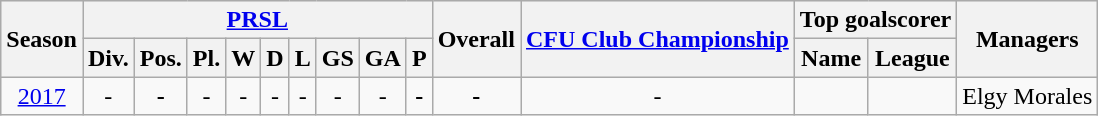<table class="wikitable">
<tr style="background:#efefef;">
<th rowspan="2">Season</th>
<th colspan="9"><a href='#'>PRSL</a></th>
<th rowspan="2">Overall</th>
<th rowspan="2"><a href='#'>CFU Club Championship</a></th>
<th colspan="2">Top goalscorer</th>
<th rowspan="2">Managers</th>
</tr>
<tr>
<th>Div.</th>
<th>Pos.</th>
<th>Pl.</th>
<th>W</th>
<th>D</th>
<th>L</th>
<th>GS</th>
<th>GA</th>
<th>P</th>
<th>Name</th>
<th>League</th>
</tr>
<tr>
<td align=center><a href='#'>2017</a></td>
<td align=center>-</td>
<td align=center><strong>-</strong></td>
<td align=center>-</td>
<td align=center>-</td>
<td align=center>-</td>
<td align=center>-</td>
<td align=center>-</td>
<td align=center>-</td>
<td align=center><strong>-</strong></td>
<td align=center><strong>-</strong></td>
<td align=center>-</td>
<td align=center></td>
<td align=center></td>
<td align=center> Elgy Morales</td>
</tr>
</table>
